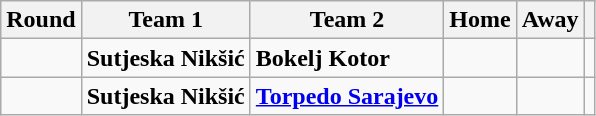<table class="wikitable">
<tr>
<th>Round</th>
<th>Team 1</th>
<th>Team 2</th>
<th>Home</th>
<th>Away</th>
<th></th>
</tr>
<tr>
<td></td>
<td><strong>Sutjeska Nikšić</strong></td>
<td><strong>Bokelj Kotor</strong></td>
<td></td>
<td></td>
<td></td>
</tr>
<tr>
<td></td>
<td><strong>Sutjeska Nikšić</strong></td>
<td><strong><a href='#'>Torpedo Sarajevo</a></strong></td>
<td></td>
<td></td>
<td></td>
</tr>
</table>
